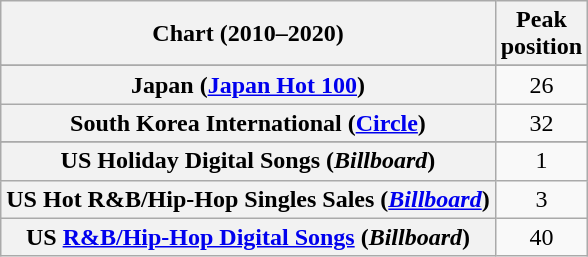<table class="wikitable sortable plainrowheaders" style="text-align:center">
<tr>
<th scope="col">Chart (2010–2020)</th>
<th scope="col">Peak<br>position</th>
</tr>
<tr>
</tr>
<tr>
</tr>
<tr>
</tr>
<tr>
</tr>
<tr>
<th scope="row">Japan (<a href='#'>Japan Hot 100</a>)</th>
<td>26</td>
</tr>
<tr>
<th scope="row">South Korea International (<a href='#'>Circle</a>)</th>
<td align="center">32</td>
</tr>
<tr>
</tr>
<tr>
</tr>
<tr>
</tr>
<tr>
<th scope="row">US Holiday Digital Songs (<em>Billboard</em>)</th>
<td align="center">1</td>
</tr>
<tr>
<th scope="row">US Hot R&B/Hip-Hop Singles Sales (<em><a href='#'>Billboard</a></em>)</th>
<td style="text-align:center;">3</td>
</tr>
<tr>
<th scope="row">US <a href='#'>R&B/Hip-Hop Digital Songs</a> (<em>Billboard</em>)</th>
<td align="center">40</td>
</tr>
</table>
